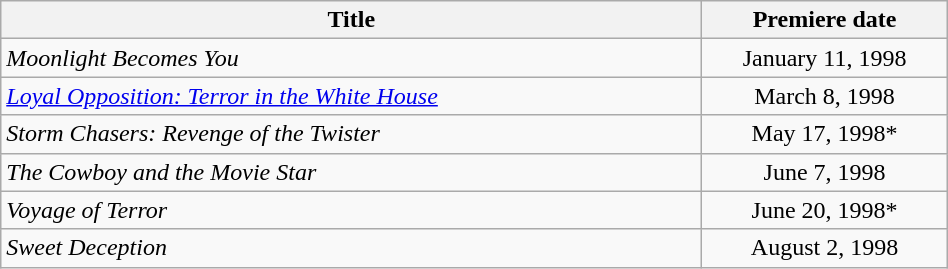<table class="wikitable plainrowheaders sortable" style="width:50%;text-align:center;">
<tr>
<th scope="col" style="width:40%;">Title</th>
<th scope="col" style="width:14%;">Premiere date</th>
</tr>
<tr>
<td scope="row" style="text-align:left;"><em>Moonlight Becomes You</em></td>
<td>January 11, 1998</td>
</tr>
<tr>
<td scope="row" style="text-align:left;"><em><a href='#'>Loyal Opposition: Terror in the White House</a></em></td>
<td>March 8, 1998</td>
</tr>
<tr>
<td scope="row" style="text-align:left;"><em>Storm Chasers: Revenge of the Twister</em></td>
<td>May 17, 1998*</td>
</tr>
<tr>
<td scope="row" style="text-align:left;"><em>The Cowboy and the Movie Star</em></td>
<td>June 7, 1998</td>
</tr>
<tr>
<td scope="row" style="text-align:left;"><em>Voyage of Terror</em></td>
<td>June 20, 1998*</td>
</tr>
<tr>
<td scope="row" style="text-align:left;"><em>Sweet Deception</em></td>
<td>August 2, 1998</td>
</tr>
</table>
